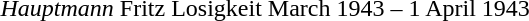<table>
<tr>
<td><em>Hauptmann</em> Fritz Losigkeit</td>
<td>March 1943</td>
<td>–</td>
<td>1 April 1943</td>
</tr>
</table>
